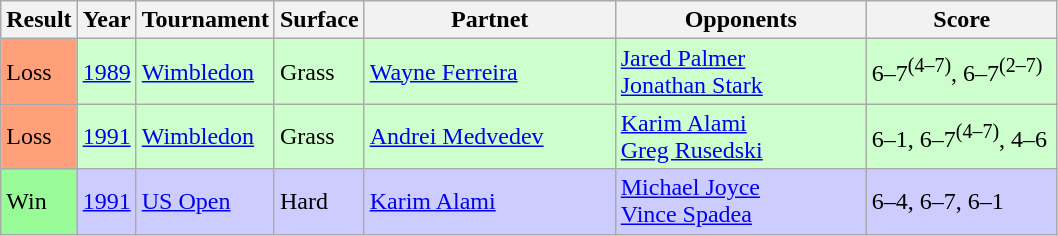<table class="sortable wikitable">
<tr>
<th style="width:40px;">Result</th>
<th style="width:20px;">Year</th>
<th style="width:80px;">Tournament</th>
<th style="width:30px;">Surface</th>
<th style="width:160px;">Partnet</th>
<th style="width:160px;">Opponents</th>
<th style="width:120px;" class="unsortable">Score</th>
</tr>
<tr style="background:#ccffcc;">
<td style="background:#ffa07a;">Loss</td>
<td><a href='#'>1989</a></td>
<td><a href='#'>Wimbledon</a></td>
<td>Grass</td>
<td> <a href='#'>Wayne Ferreira</a></td>
<td> <a href='#'>Jared Palmer</a> <br>  <a href='#'>Jonathan Stark</a></td>
<td>6–7<sup>(4–7)</sup>, 6–7<sup>(2–7)</sup></td>
</tr>
<tr style="background:#ccffcc;">
<td style="background:#ffa07a;">Loss</td>
<td><a href='#'>1991</a></td>
<td><a href='#'>Wimbledon</a></td>
<td>Grass</td>
<td> <a href='#'>Andrei Medvedev</a></td>
<td> <a href='#'>Karim Alami</a> <br>  <a href='#'>Greg Rusedski</a></td>
<td>6–1, 6–7<sup>(4–7)</sup>, 4–6</td>
</tr>
<tr style="background:#ccccff;">
<td style="background:#98fb98;">Win</td>
<td><a href='#'>1991</a></td>
<td><a href='#'>US Open</a></td>
<td>Hard</td>
<td> <a href='#'>Karim Alami</a></td>
<td> <a href='#'>Michael Joyce</a> <br>  <a href='#'>Vince Spadea</a></td>
<td>6–4, 6–7, 6–1</td>
</tr>
</table>
